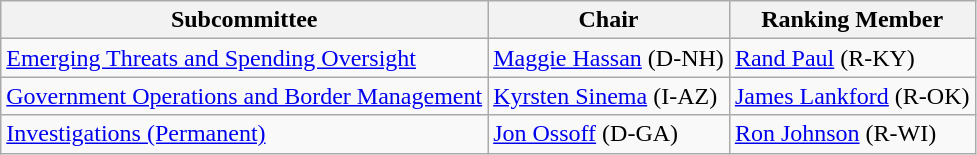<table class="wikitable">
<tr>
<th>Subcommittee</th>
<th>Chair</th>
<th>Ranking Member</th>
</tr>
<tr>
<td><a href='#'>Emerging Threats and Spending Oversight</a></td>
<td><a href='#'>Maggie Hassan</a> (D-NH)</td>
<td><a href='#'>Rand Paul</a> (R-KY)</td>
</tr>
<tr>
<td><a href='#'>Government Operations and Border Management</a></td>
<td><a href='#'>Kyrsten Sinema</a> (I-AZ)</td>
<td><a href='#'>James Lankford</a> (R-OK)</td>
</tr>
<tr>
<td><a href='#'>Investigations (Permanent)</a></td>
<td><a href='#'>Jon Ossoff</a> (D-GA)</td>
<td><a href='#'>Ron Johnson</a> (R-WI)</td>
</tr>
</table>
